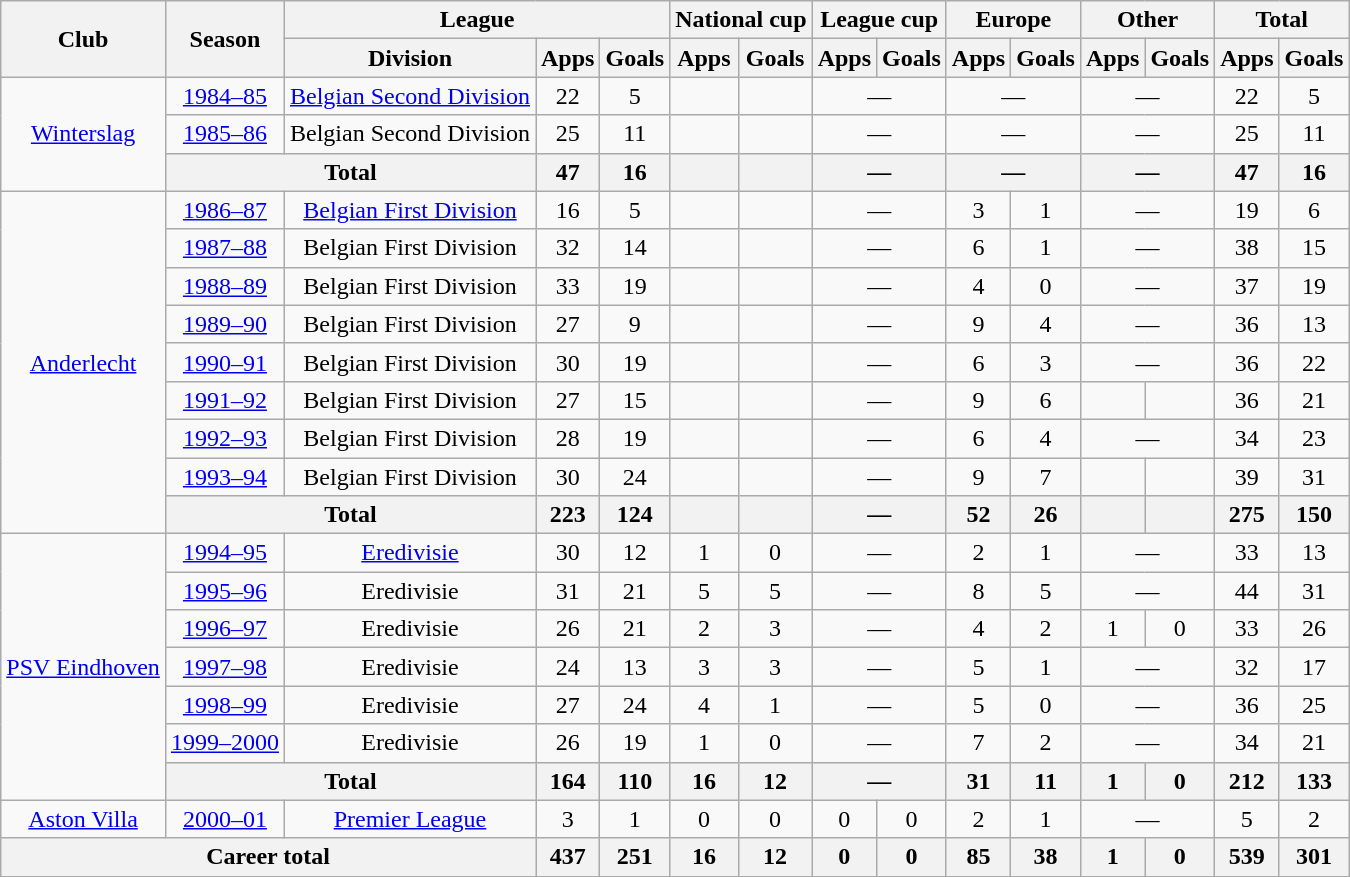<table class="wikitable" style="text-align:center;">
<tr>
<th rowspan="2">Club</th>
<th rowspan="2">Season</th>
<th colspan="3">League</th>
<th colspan="2">National cup</th>
<th colspan="2">League cup</th>
<th colspan="2">Europe</th>
<th colspan="2">Other</th>
<th colspan="2">Total</th>
</tr>
<tr>
<th>Division</th>
<th>Apps</th>
<th>Goals</th>
<th>Apps</th>
<th>Goals</th>
<th>Apps</th>
<th>Goals</th>
<th>Apps</th>
<th>Goals</th>
<th>Apps</th>
<th>Goals</th>
<th>Apps</th>
<th>Goals</th>
</tr>
<tr>
<td rowspan="3"><a href='#'>Winterslag</a></td>
<td><a href='#'>1984–85</a></td>
<td><a href='#'>Belgian Second Division</a></td>
<td>22</td>
<td>5</td>
<td></td>
<td></td>
<td colspan="2">—</td>
<td colspan="2">—</td>
<td colspan="2">—</td>
<td>22</td>
<td>5</td>
</tr>
<tr>
<td><a href='#'>1985–86</a></td>
<td>Belgian Second Division</td>
<td>25</td>
<td>11</td>
<td></td>
<td></td>
<td colspan="2">—</td>
<td colspan="2">—</td>
<td colspan="2">—</td>
<td>25</td>
<td>11</td>
</tr>
<tr>
<th colspan="2">Total</th>
<th>47</th>
<th>16</th>
<th></th>
<th></th>
<th colspan="2">—</th>
<th colspan="2">—</th>
<th colspan="2">—</th>
<th>47</th>
<th>16</th>
</tr>
<tr>
<td rowspan="9"><a href='#'>Anderlecht</a></td>
<td><a href='#'>1986–87</a></td>
<td><a href='#'>Belgian First Division</a></td>
<td>16</td>
<td>5</td>
<td></td>
<td></td>
<td colspan="2">—</td>
<td>3</td>
<td>1</td>
<td colspan="2">—</td>
<td>19</td>
<td>6</td>
</tr>
<tr>
<td><a href='#'>1987–88</a></td>
<td>Belgian First Division</td>
<td>32</td>
<td>14</td>
<td></td>
<td></td>
<td colspan="2">—</td>
<td>6</td>
<td>1</td>
<td colspan="2">—</td>
<td>38</td>
<td>15</td>
</tr>
<tr>
<td><a href='#'>1988–89</a></td>
<td>Belgian First Division</td>
<td>33</td>
<td>19</td>
<td></td>
<td></td>
<td colspan="2">—</td>
<td>4</td>
<td>0</td>
<td colspan="2">—</td>
<td>37</td>
<td>19</td>
</tr>
<tr>
<td><a href='#'>1989–90</a></td>
<td>Belgian First Division</td>
<td>27</td>
<td>9</td>
<td></td>
<td></td>
<td colspan="2">—</td>
<td>9</td>
<td>4</td>
<td colspan="2">—</td>
<td>36</td>
<td>13</td>
</tr>
<tr>
<td><a href='#'>1990–91</a></td>
<td>Belgian First Division</td>
<td>30</td>
<td>19</td>
<td></td>
<td></td>
<td colspan="2">—</td>
<td>6</td>
<td>3</td>
<td colspan="2">—</td>
<td>36</td>
<td>22</td>
</tr>
<tr>
<td><a href='#'>1991–92</a></td>
<td>Belgian First Division</td>
<td>27</td>
<td>15</td>
<td></td>
<td></td>
<td colspan="2">—</td>
<td>9</td>
<td>6</td>
<td></td>
<td></td>
<td>36</td>
<td>21</td>
</tr>
<tr>
<td><a href='#'>1992–93</a></td>
<td>Belgian First Division</td>
<td>28</td>
<td>19</td>
<td></td>
<td></td>
<td colspan="2">—</td>
<td>6</td>
<td>4</td>
<td colspan="2">—</td>
<td>34</td>
<td>23</td>
</tr>
<tr>
<td><a href='#'>1993–94</a></td>
<td>Belgian First Division</td>
<td>30</td>
<td>24</td>
<td></td>
<td></td>
<td colspan="2">—</td>
<td>9</td>
<td>7</td>
<td></td>
<td></td>
<td>39</td>
<td>31</td>
</tr>
<tr>
<th colspan="2">Total</th>
<th>223</th>
<th>124</th>
<th></th>
<th></th>
<th colspan="2">—</th>
<th>52</th>
<th>26</th>
<th></th>
<th></th>
<th>275</th>
<th>150</th>
</tr>
<tr>
<td rowspan="7"><a href='#'>PSV Eindhoven</a></td>
<td><a href='#'>1994–95</a></td>
<td><a href='#'>Eredivisie</a></td>
<td>30</td>
<td>12</td>
<td>1</td>
<td>0</td>
<td colspan="2">—</td>
<td>2</td>
<td>1</td>
<td colspan="2">—</td>
<td>33</td>
<td>13</td>
</tr>
<tr>
<td><a href='#'>1995–96</a></td>
<td>Eredivisie</td>
<td>31</td>
<td>21</td>
<td>5</td>
<td>5</td>
<td colspan="2">—</td>
<td>8</td>
<td>5</td>
<td colspan="2">—</td>
<td>44</td>
<td>31</td>
</tr>
<tr>
<td><a href='#'>1996–97</a></td>
<td>Eredivisie</td>
<td>26</td>
<td>21</td>
<td>2</td>
<td>3</td>
<td colspan="2">—</td>
<td>4</td>
<td>2</td>
<td>1</td>
<td>0</td>
<td>33</td>
<td>26</td>
</tr>
<tr>
<td><a href='#'>1997–98</a></td>
<td>Eredivisie</td>
<td>24</td>
<td>13</td>
<td>3</td>
<td>3</td>
<td colspan="2">—</td>
<td>5</td>
<td>1</td>
<td colspan="2">—</td>
<td>32</td>
<td>17</td>
</tr>
<tr>
<td><a href='#'>1998–99</a></td>
<td>Eredivisie</td>
<td>27</td>
<td>24</td>
<td>4</td>
<td>1</td>
<td colspan="2">—</td>
<td>5</td>
<td>0</td>
<td colspan="2">—</td>
<td>36</td>
<td>25</td>
</tr>
<tr>
<td><a href='#'>1999–2000</a></td>
<td>Eredivisie</td>
<td>26</td>
<td>19</td>
<td>1</td>
<td>0</td>
<td colspan="2">—</td>
<td>7</td>
<td>2</td>
<td colspan="2">—</td>
<td>34</td>
<td>21</td>
</tr>
<tr>
<th colspan="2">Total</th>
<th>164</th>
<th>110</th>
<th>16</th>
<th>12</th>
<th colspan="2">—</th>
<th>31</th>
<th>11</th>
<th>1</th>
<th>0</th>
<th>212</th>
<th>133</th>
</tr>
<tr>
<td><a href='#'>Aston Villa</a></td>
<td><a href='#'>2000–01</a></td>
<td><a href='#'>Premier League</a></td>
<td>3</td>
<td>1</td>
<td>0</td>
<td>0</td>
<td>0</td>
<td>0</td>
<td>2</td>
<td>1</td>
<td colspan="2">—</td>
<td>5</td>
<td>2</td>
</tr>
<tr>
<th colspan="3">Career total</th>
<th>437</th>
<th>251</th>
<th>16</th>
<th>12</th>
<th>0</th>
<th>0</th>
<th>85</th>
<th>38</th>
<th>1</th>
<th>0</th>
<th>539</th>
<th>301</th>
</tr>
</table>
